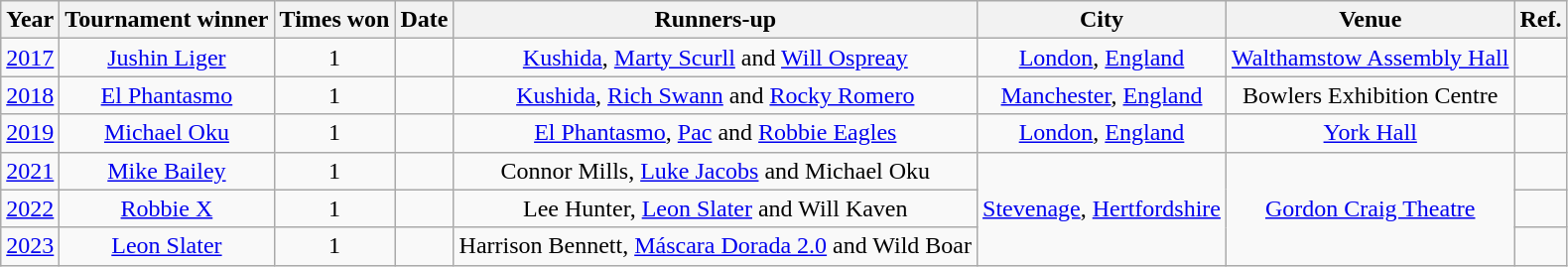<table class="sortable wikitable succession-box" style="font-size:100%; text-align:center;">
<tr>
<th>Year</th>
<th>Tournament winner</th>
<th>Times won</th>
<th>Date</th>
<th>Runners-up</th>
<th>City</th>
<th>Venue</th>
<th>Ref.</th>
</tr>
<tr>
<td><a href='#'>2017</a></td>
<td><a href='#'>Jushin Liger</a></td>
<td>1</td>
<td></td>
<td><a href='#'>Kushida</a>, <a href='#'>Marty Scurll</a> and <a href='#'>Will Ospreay</a></td>
<td><a href='#'>London</a>, <a href='#'>England</a></td>
<td><a href='#'>Walthamstow Assembly Hall</a></td>
<td></td>
</tr>
<tr>
<td><a href='#'>2018</a></td>
<td><a href='#'>El Phantasmo</a></td>
<td>1</td>
<td></td>
<td><a href='#'>Kushida</a>, <a href='#'>Rich Swann</a> and <a href='#'>Rocky Romero</a></td>
<td><a href='#'>Manchester</a>, <a href='#'>England</a></td>
<td>Bowlers Exhibition Centre</td>
<td></td>
</tr>
<tr>
<td><a href='#'>2019</a></td>
<td><a href='#'>Michael Oku</a></td>
<td>1</td>
<td></td>
<td><a href='#'>El Phantasmo</a>, <a href='#'>Pac</a> and <a href='#'>Robbie Eagles</a></td>
<td><a href='#'>London</a>, <a href='#'>England</a></td>
<td><a href='#'>York Hall</a></td>
<td></td>
</tr>
<tr>
<td><a href='#'>2021</a></td>
<td><a href='#'>Mike Bailey</a></td>
<td>1</td>
<td></td>
<td>Connor Mills, <a href='#'>Luke Jacobs</a> and Michael Oku</td>
<td rowspan="3"><a href='#'>Stevenage</a>, <a href='#'>Hertfordshire</a></td>
<td rowspan="3"><a href='#'>Gordon Craig Theatre</a></td>
<td></td>
</tr>
<tr>
<td><a href='#'>2022</a></td>
<td><a href='#'>Robbie X</a></td>
<td>1</td>
<td></td>
<td>Lee Hunter, <a href='#'>Leon Slater</a> and Will Kaven</td>
<td></td>
</tr>
<tr>
<td><a href='#'>2023</a></td>
<td><a href='#'>Leon Slater</a></td>
<td>1</td>
<td></td>
<td>Harrison Bennett, <a href='#'>Máscara Dorada 2.0</a> and Wild Boar</td>
<td></td>
</tr>
</table>
